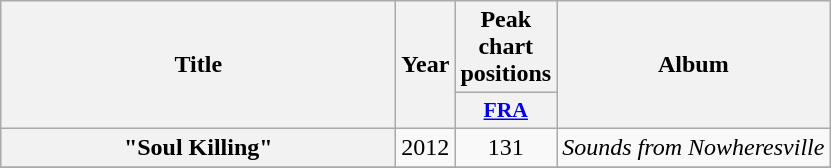<table class="wikitable plainrowheaders" style="text-align:center;" border="1">
<tr>
<th scope="col" rowspan="2" style="width:16em;">Title</th>
<th scope="col" rowspan="2">Year</th>
<th scope="col">Peak chart positions</th>
<th scope="col" rowspan="2">Album</th>
</tr>
<tr>
<th scope="col" style="width:3em;font-size:90%;"><a href='#'>FRA</a><br></th>
</tr>
<tr>
<th scope="row">"Soul Killing"</th>
<td>2012</td>
<td>131</td>
<td><em>Sounds from Nowheresville</em></td>
</tr>
<tr>
</tr>
</table>
